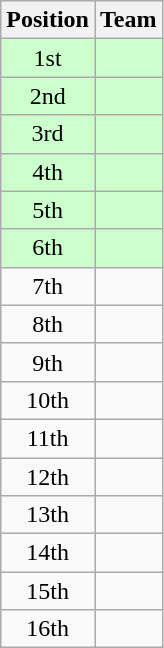<table class="wikitable">
<tr>
<th>Position</th>
<th>Team</th>
</tr>
<tr style="background:#cfc">
<td style="text-align:center">1st</td>
<td></td>
</tr>
<tr style="background:#cfc">
<td style="text-align:center">2nd</td>
<td></td>
</tr>
<tr style="background:#cfc">
<td style="text-align:center">3rd</td>
<td></td>
</tr>
<tr style="background:#cfc">
<td style="text-align:center">4th</td>
<td></td>
</tr>
<tr style="background:#cfc">
<td style="text-align:center">5th</td>
<td></td>
</tr>
<tr style="background:#cfc">
<td style="text-align:center">6th</td>
<td></td>
</tr>
<tr>
<td style="text-align:center">7th</td>
<td></td>
</tr>
<tr>
<td style="text-align:center">8th</td>
<td></td>
</tr>
<tr>
<td style="text-align:center">9th</td>
<td></td>
</tr>
<tr>
<td style="text-align:center">10th</td>
<td></td>
</tr>
<tr>
<td style="text-align:center">11th</td>
<td></td>
</tr>
<tr>
<td style="text-align:center">12th</td>
<td></td>
</tr>
<tr>
<td style="text-align:center">13th</td>
<td></td>
</tr>
<tr>
<td style="text-align:center">14th</td>
<td></td>
</tr>
<tr>
<td style="text-align:center">15th</td>
<td></td>
</tr>
<tr>
<td style="text-align:center">16th</td>
<td></td>
</tr>
</table>
